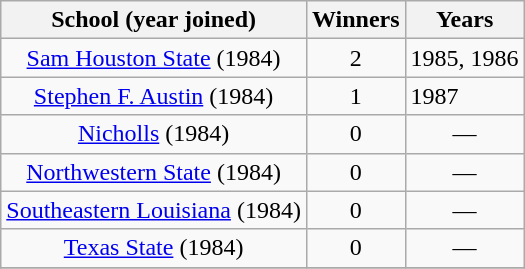<table class="wikitable">
<tr>
<th>School (year joined)</th>
<th>Winners</th>
<th>Years</th>
</tr>
<tr align="center">
<td><a href='#'>Sam Houston State</a> (1984)</td>
<td>2</td>
<td align="left">1985, 1986</td>
</tr>
<tr align="center">
<td><a href='#'>Stephen F. Austin</a> (1984)</td>
<td>1</td>
<td align="left">1987</td>
</tr>
<tr align="center">
<td><a href='#'>Nicholls</a> (1984)</td>
<td>0</td>
<td align="center">—</td>
</tr>
<tr align="center">
<td><a href='#'>Northwestern State</a> (1984)</td>
<td>0</td>
<td align="center">—</td>
</tr>
<tr align="center">
<td><a href='#'>Southeastern Louisiana</a> (1984)</td>
<td>0</td>
<td align="center">—</td>
</tr>
<tr align="center">
<td><a href='#'>Texas State</a> (1984)</td>
<td>0</td>
<td align="center">—</td>
</tr>
<tr align="center"v>
</tr>
</table>
